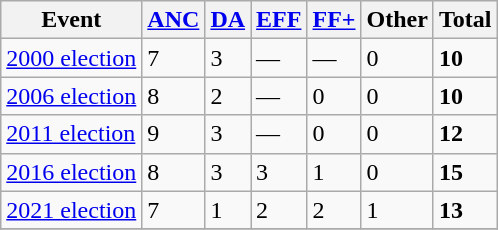<table class="wikitable">
<tr>
<th>Event</th>
<th><a href='#'>ANC</a></th>
<th><a href='#'>DA</a></th>
<th><a href='#'>EFF</a></th>
<th><a href='#'>FF+</a></th>
<th>Other</th>
<th>Total</th>
</tr>
<tr>
<td><a href='#'>2000 election</a></td>
<td>7</td>
<td>3</td>
<td>—</td>
<td>—</td>
<td>0</td>
<td><strong>10</strong></td>
</tr>
<tr>
<td><a href='#'>2006 election</a></td>
<td>8</td>
<td>2</td>
<td>—</td>
<td>0</td>
<td>0</td>
<td><strong>10</strong></td>
</tr>
<tr>
<td><a href='#'>2011 election</a></td>
<td>9</td>
<td>3</td>
<td>—</td>
<td>0</td>
<td>0</td>
<td><strong>12</strong></td>
</tr>
<tr>
<td><a href='#'>2016 election</a></td>
<td>8</td>
<td>3</td>
<td>3</td>
<td>1</td>
<td>0</td>
<td><strong>15</strong></td>
</tr>
<tr>
<td><a href='#'>2021 election</a></td>
<td>7</td>
<td>1</td>
<td>2</td>
<td>2</td>
<td>1</td>
<td><strong>13</strong></td>
</tr>
<tr>
</tr>
</table>
